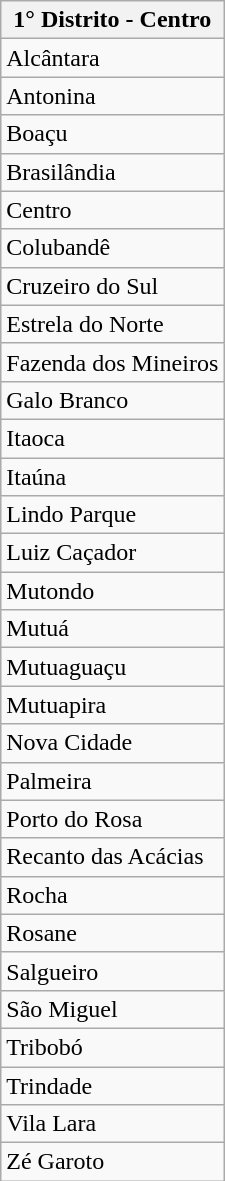<table class="wikitable">
<tr>
<th>1° Distrito - Centro</th>
</tr>
<tr>
<td>Alcântara</td>
</tr>
<tr>
<td>Antonina</td>
</tr>
<tr>
<td>Boaçu</td>
</tr>
<tr>
<td>Brasilândia</td>
</tr>
<tr>
<td>Centro</td>
</tr>
<tr>
<td>Colubandê</td>
</tr>
<tr>
<td>Cruzeiro do Sul</td>
</tr>
<tr>
<td>Estrela do Norte</td>
</tr>
<tr>
<td>Fazenda dos Mineiros</td>
</tr>
<tr>
<td>Galo Branco</td>
</tr>
<tr>
<td>Itaoca</td>
</tr>
<tr>
<td>Itaúna</td>
</tr>
<tr>
<td>Lindo Parque</td>
</tr>
<tr>
<td>Luiz Caçador</td>
</tr>
<tr>
<td>Mutondo</td>
</tr>
<tr>
<td>Mutuá</td>
</tr>
<tr>
<td>Mutuaguaçu</td>
</tr>
<tr>
<td>Mutuapira</td>
</tr>
<tr>
<td>Nova Cidade</td>
</tr>
<tr>
<td>Palmeira</td>
</tr>
<tr>
<td>Porto do Rosa</td>
</tr>
<tr>
<td>Recanto das Acácias</td>
</tr>
<tr>
<td>Rocha</td>
</tr>
<tr>
<td>Rosane</td>
</tr>
<tr>
<td>Salgueiro</td>
</tr>
<tr>
<td>São Miguel</td>
</tr>
<tr>
<td>Tribobó</td>
</tr>
<tr>
<td>Trindade</td>
</tr>
<tr>
<td>Vila Lara</td>
</tr>
<tr>
<td>Zé Garoto</td>
</tr>
</table>
